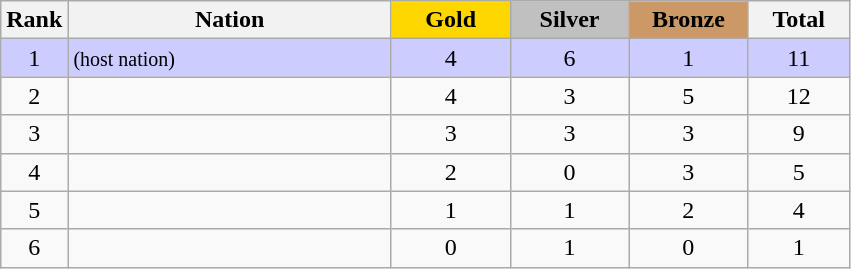<table class="wikitable sortable plainrowheaders" style="text-align:center;max-width: 15cm; width: 100%">
<tr>
<th scope="col" style="width:4%">Rank</th>
<th scope="col">Nation</th>
<th scope="col" style="background-color:gold; width:14%;">Gold</th>
<th scope="col" style="background-color:silver; width:14%;">Silver</th>
<th scope="col" style="background-color:#cc9966; width:14%;">Bronze</th>
<th scope="col" style="width:12%;">Total</th>
</tr>
<tr style="background:#ccccff">
<td>1</td>
<td align=left> <small>(host nation)</small></td>
<td>4</td>
<td>6</td>
<td>1</td>
<td>11</td>
</tr>
<tr>
<td>2</td>
<td align=left></td>
<td>4</td>
<td>3</td>
<td>5</td>
<td>12</td>
</tr>
<tr>
<td>3</td>
<td align=left></td>
<td>3</td>
<td>3</td>
<td>3</td>
<td>9</td>
</tr>
<tr>
<td>4</td>
<td align=left></td>
<td>2</td>
<td>0</td>
<td>3</td>
<td>5</td>
</tr>
<tr>
<td>5</td>
<td align=left></td>
<td>1</td>
<td>1</td>
<td>2</td>
<td>4</td>
</tr>
<tr>
<td>6</td>
<td align=left></td>
<td>0</td>
<td>1</td>
<td>0</td>
<td>1</td>
</tr>
</table>
